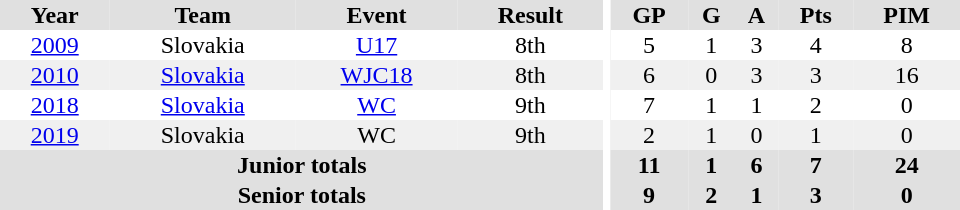<table border="0" cellpadding="1" cellspacing="0" ID="Table3" style="text-align:center; width:40em">
<tr ALIGN="center" bgcolor="#e0e0e0">
<th>Year</th>
<th>Team</th>
<th>Event</th>
<th>Result</th>
<th rowspan="99" bgcolor="#ffffff"></th>
<th>GP</th>
<th>G</th>
<th>A</th>
<th>Pts</th>
<th>PIM</th>
</tr>
<tr>
</tr>
<tr ALIGN="centre">
<td><a href='#'>2009</a></td>
<td>Slovakia</td>
<td><a href='#'>U17</a></td>
<td>8th</td>
<td>5</td>
<td>1</td>
<td>3</td>
<td>4</td>
<td>8</td>
</tr>
<tr bgcolor="#f0f0f0">
<td><a href='#'>2010</a></td>
<td><a href='#'>Slovakia</a></td>
<td><a href='#'>WJC18</a></td>
<td>8th</td>
<td>6</td>
<td>0</td>
<td>3</td>
<td>3</td>
<td>16</td>
</tr>
<tr>
<td><a href='#'>2018</a></td>
<td><a href='#'>Slovakia</a></td>
<td><a href='#'>WC</a></td>
<td>9th</td>
<td>7</td>
<td>1</td>
<td>1</td>
<td>2</td>
<td>0</td>
</tr>
<tr bgcolor="#f0f0f0">
<td><a href='#'>2019</a></td>
<td>Slovakia</td>
<td>WC</td>
<td>9th</td>
<td>2</td>
<td>1</td>
<td>0</td>
<td>1</td>
<td>0</td>
</tr>
<tr bgcolor="#e0e0e0">
<th colspan=4>Junior totals</th>
<th>11</th>
<th>1</th>
<th>6</th>
<th>7</th>
<th>24</th>
</tr>
<tr bgcolor="#e0e0e0">
<th colspan="4">Senior totals</th>
<th>9</th>
<th>2</th>
<th>1</th>
<th>3</th>
<th>0</th>
</tr>
</table>
